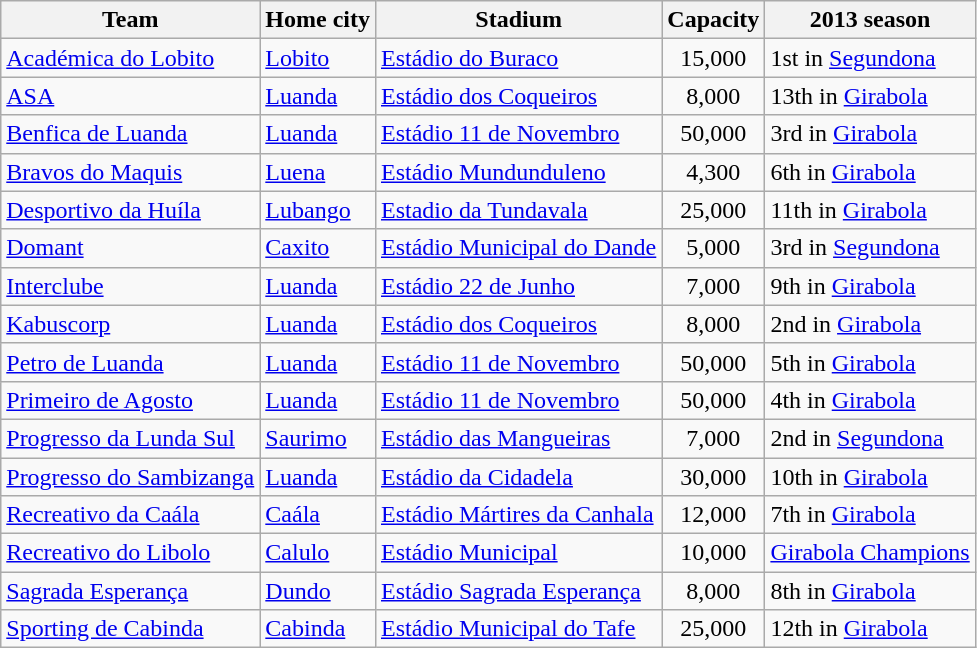<table class="wikitable sortable">
<tr>
<th>Team</th>
<th>Home city</th>
<th>Stadium</th>
<th>Capacity</th>
<th>2013 season</th>
</tr>
<tr>
<td><a href='#'>Académica do Lobito</a></td>
<td><a href='#'>Lobito</a></td>
<td><a href='#'>Estádio do Buraco</a></td>
<td align="center">15,000</td>
<td>1st in <a href='#'>Segundona</a></td>
</tr>
<tr>
<td><a href='#'>ASA</a></td>
<td><a href='#'>Luanda</a></td>
<td><a href='#'>Estádio dos Coqueiros</a></td>
<td align="center">8,000</td>
<td data-sort-value="13">13th in <a href='#'>Girabola</a></td>
</tr>
<tr>
<td><a href='#'>Benfica de Luanda</a></td>
<td><a href='#'>Luanda</a></td>
<td><a href='#'>Estádio 11 de Novembro</a></td>
<td align="center">50,000</td>
<td data-sort-value="03">3rd in <a href='#'>Girabola</a></td>
</tr>
<tr>
<td><a href='#'>Bravos do Maquis</a></td>
<td><a href='#'>Luena</a></td>
<td><a href='#'>Estádio Mundunduleno</a></td>
<td align="center">4,300</td>
<td data-sort-value="06">6th in <a href='#'>Girabola</a></td>
</tr>
<tr>
<td><a href='#'>Desportivo da Huíla</a></td>
<td><a href='#'>Lubango</a></td>
<td><a href='#'>Estadio da Tundavala</a></td>
<td align="center">25,000</td>
<td data-sort-value="11">11th in <a href='#'>Girabola</a></td>
</tr>
<tr>
<td><a href='#'>Domant</a></td>
<td><a href='#'>Caxito</a></td>
<td><a href='#'>Estádio Municipal do Dande</a></td>
<td align="center">5,000</td>
<td>3rd in <a href='#'>Segundona</a></td>
</tr>
<tr>
<td><a href='#'>Interclube</a></td>
<td><a href='#'>Luanda</a></td>
<td><a href='#'>Estádio 22 de Junho</a></td>
<td align="center">7,000</td>
<td data-sort-value="09">9th in <a href='#'>Girabola</a></td>
</tr>
<tr>
<td><a href='#'>Kabuscorp</a></td>
<td><a href='#'>Luanda</a></td>
<td><a href='#'>Estádio dos Coqueiros</a></td>
<td align="center">8,000</td>
<td data-sort-value="02">2nd in <a href='#'>Girabola</a></td>
</tr>
<tr>
<td><a href='#'>Petro de Luanda</a></td>
<td><a href='#'>Luanda</a></td>
<td><a href='#'>Estádio 11 de Novembro</a></td>
<td align="center">50,000</td>
<td data-sort-value="05">5th in <a href='#'>Girabola</a></td>
</tr>
<tr>
<td><a href='#'>Primeiro de Agosto</a></td>
<td><a href='#'>Luanda</a></td>
<td><a href='#'>Estádio 11 de Novembro</a></td>
<td align="center">50,000</td>
<td data-sort-value="04">4th in <a href='#'>Girabola</a></td>
</tr>
<tr>
<td><a href='#'>Progresso da Lunda Sul</a></td>
<td><a href='#'>Saurimo</a></td>
<td><a href='#'>Estádio das Mangueiras</a></td>
<td align="center">7,000</td>
<td>2nd in <a href='#'>Segundona</a></td>
</tr>
<tr>
<td><a href='#'>Progresso do Sambizanga</a></td>
<td><a href='#'>Luanda</a></td>
<td><a href='#'>Estádio da Cidadela</a></td>
<td align="center">30,000</td>
<td data-sort-value="10">10th in <a href='#'>Girabola</a></td>
</tr>
<tr>
<td><a href='#'>Recreativo da Caála</a></td>
<td><a href='#'>Caála</a></td>
<td><a href='#'>Estádio Mártires da Canhala</a></td>
<td align="center">12,000</td>
<td data-sort-value="07">7th in <a href='#'>Girabola</a></td>
</tr>
<tr>
<td><a href='#'>Recreativo do Libolo</a></td>
<td><a href='#'>Calulo</a></td>
<td><a href='#'>Estádio Municipal</a></td>
<td align="center">10,000</td>
<td data-sort-value="01"><a href='#'>Girabola Champions</a></td>
</tr>
<tr>
<td><a href='#'>Sagrada Esperança</a></td>
<td><a href='#'>Dundo</a></td>
<td><a href='#'>Estádio Sagrada Esperança</a></td>
<td align="center">8,000</td>
<td data-sort-value="08">8th in <a href='#'>Girabola</a></td>
</tr>
<tr>
<td><a href='#'>Sporting de Cabinda</a></td>
<td><a href='#'>Cabinda</a></td>
<td><a href='#'>Estádio Municipal do Tafe</a></td>
<td align="center">25,000</td>
<td data-sort-value="12">12th in <a href='#'>Girabola</a></td>
</tr>
</table>
